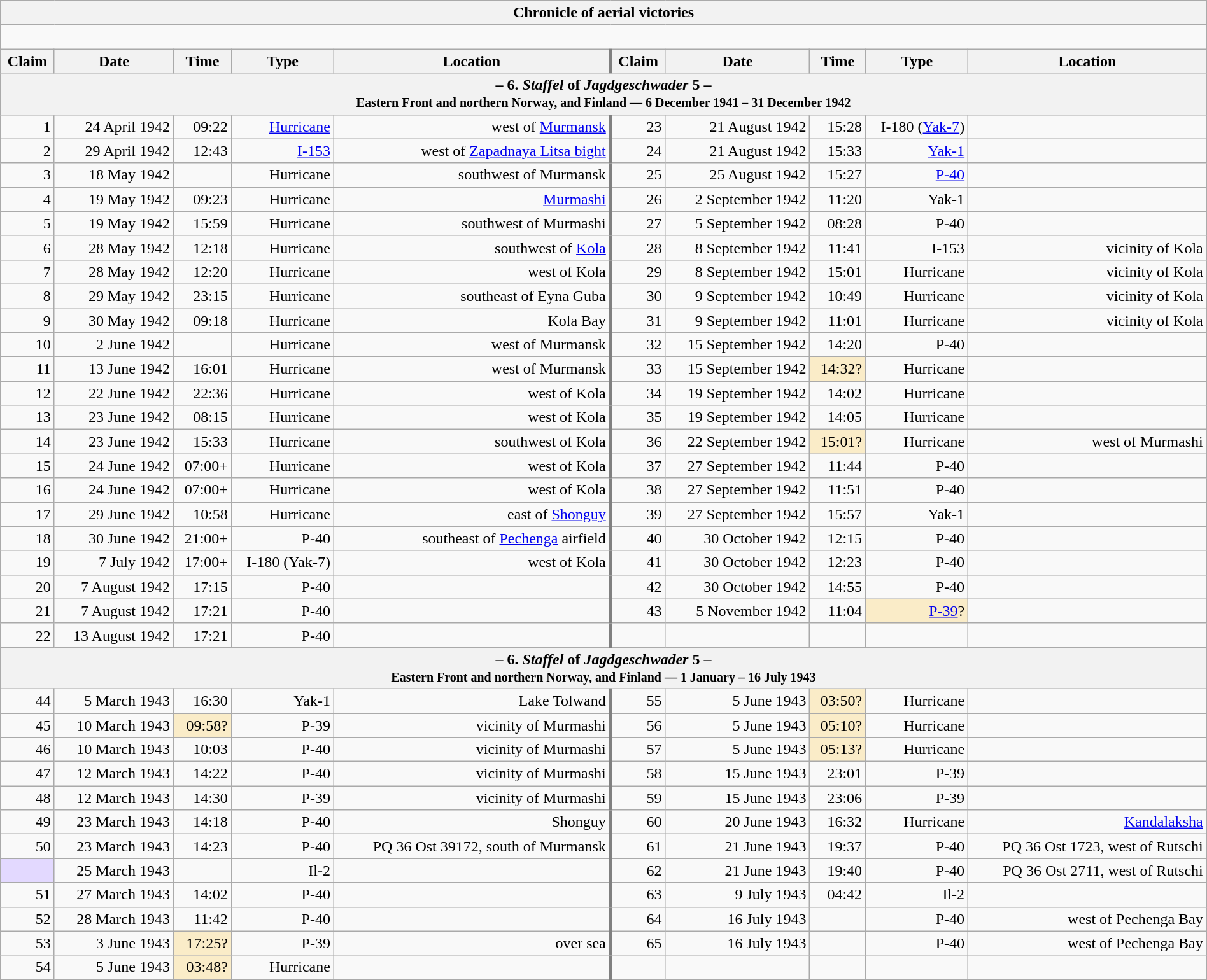<table class="wikitable plainrowheaders collapsible" style="margin-left: auto; margin-right: auto; border: none; text-align:right; width: 100%;">
<tr>
<th colspan="10">Chronicle of aerial victories</th>
</tr>
<tr>
<td colspan="10" style="text-align: left;"><br></td>
</tr>
<tr>
<th scope="col">Claim</th>
<th scope="col">Date</th>
<th scope="col">Time</th>
<th scope="col" width="100px">Type</th>
<th scope="col">Location</th>
<th scope="col" style="border-left: 3px solid grey;">Claim</th>
<th scope="col">Date</th>
<th scope="col">Time</th>
<th scope="col" width="100px">Type</th>
<th scope="col">Location</th>
</tr>
<tr>
<th colspan="10">– 6. <em>Staffel</em> of <em>Jagdgeschwader</em> 5 –<br><small>Eastern Front and northern Norway, and Finland — 6 December 1941 – 31 December 1942</small></th>
</tr>
<tr>
<td>1</td>
<td>24 April 1942</td>
<td>09:22</td>
<td><a href='#'>Hurricane</a></td>
<td> west of <a href='#'>Murmansk</a></td>
<td style="border-left: 3px solid grey;">23</td>
<td>21 August 1942</td>
<td>15:28</td>
<td>I-180 (<a href='#'>Yak-7</a>)</td>
<td></td>
</tr>
<tr>
<td>2</td>
<td>29 April 1942</td>
<td>12:43</td>
<td><a href='#'>I-153</a></td>
<td> west of <a href='#'>Zapadnaya Litsa bight</a></td>
<td style="border-left: 3px solid grey;">24</td>
<td>21 August 1942</td>
<td>15:33</td>
<td><a href='#'>Yak-1</a></td>
<td></td>
</tr>
<tr>
<td>3</td>
<td>18 May 1942</td>
<td></td>
<td>Hurricane</td>
<td> southwest of Murmansk</td>
<td style="border-left: 3px solid grey;">25</td>
<td>25 August 1942</td>
<td>15:27</td>
<td><a href='#'>P-40</a></td>
<td></td>
</tr>
<tr>
<td>4</td>
<td>19 May 1942</td>
<td>09:23</td>
<td>Hurricane</td>
<td><a href='#'>Murmashi</a></td>
<td style="border-left: 3px solid grey;">26</td>
<td>2 September 1942</td>
<td>11:20</td>
<td>Yak-1</td>
<td></td>
</tr>
<tr>
<td>5</td>
<td>19 May 1942</td>
<td>15:59</td>
<td>Hurricane</td>
<td> southwest of Murmashi</td>
<td style="border-left: 3px solid grey;">27</td>
<td>5 September 1942</td>
<td>08:28</td>
<td>P-40</td>
<td></td>
</tr>
<tr>
<td>6</td>
<td>28 May 1942</td>
<td>12:18</td>
<td>Hurricane</td>
<td> southwest of <a href='#'>Kola</a></td>
<td style="border-left: 3px solid grey;">28</td>
<td>8 September 1942</td>
<td>11:41</td>
<td>I-153</td>
<td>vicinity of Kola</td>
</tr>
<tr>
<td>7</td>
<td>28 May 1942</td>
<td>12:20</td>
<td>Hurricane</td>
<td> west of Kola</td>
<td style="border-left: 3px solid grey;">29</td>
<td>8 September 1942</td>
<td>15:01</td>
<td>Hurricane</td>
<td>vicinity of Kola</td>
</tr>
<tr>
<td>8</td>
<td>29 May 1942</td>
<td>23:15</td>
<td>Hurricane</td>
<td>southeast of Eyna Guba</td>
<td style="border-left: 3px solid grey;">30</td>
<td>9 September 1942</td>
<td>10:49</td>
<td>Hurricane</td>
<td>vicinity of Kola</td>
</tr>
<tr>
<td>9</td>
<td>30 May 1942</td>
<td>09:18</td>
<td>Hurricane</td>
<td>Kola Bay</td>
<td style="border-left: 3px solid grey;">31</td>
<td>9 September 1942</td>
<td>11:01</td>
<td>Hurricane</td>
<td>vicinity of Kola</td>
</tr>
<tr>
<td>10</td>
<td>2 June 1942</td>
<td></td>
<td>Hurricane</td>
<td> west of Murmansk</td>
<td style="border-left: 3px solid grey;">32</td>
<td>15 September 1942</td>
<td>14:20</td>
<td>P-40</td>
<td></td>
</tr>
<tr>
<td>11</td>
<td>13 June 1942</td>
<td>16:01</td>
<td>Hurricane</td>
<td> west of Murmansk</td>
<td style="border-left: 3px solid grey;">33</td>
<td>15 September 1942</td>
<td style="background:#faecc8">14:32?</td>
<td>Hurricane</td>
<td></td>
</tr>
<tr>
<td>12</td>
<td>22 June 1942</td>
<td>22:36</td>
<td>Hurricane</td>
<td> west of Kola</td>
<td style="border-left: 3px solid grey;">34</td>
<td>19 September 1942</td>
<td>14:02</td>
<td>Hurricane</td>
<td></td>
</tr>
<tr>
<td>13</td>
<td>23 June 1942</td>
<td>08:15</td>
<td>Hurricane</td>
<td> west of Kola</td>
<td style="border-left: 3px solid grey;">35</td>
<td>19 September 1942</td>
<td>14:05</td>
<td>Hurricane</td>
<td></td>
</tr>
<tr>
<td>14</td>
<td>23 June 1942</td>
<td>15:33</td>
<td>Hurricane</td>
<td> southwest of Kola</td>
<td style="border-left: 3px solid grey;">36</td>
<td>22 September 1942</td>
<td style="background:#faecc8">15:01?</td>
<td>Hurricane</td>
<td> west of Murmashi</td>
</tr>
<tr>
<td>15</td>
<td>24 June 1942</td>
<td>07:00+</td>
<td>Hurricane</td>
<td> west of Kola</td>
<td style="border-left: 3px solid grey;">37</td>
<td>27 September 1942</td>
<td>11:44</td>
<td>P-40</td>
<td></td>
</tr>
<tr>
<td>16</td>
<td>24 June 1942</td>
<td>07:00+</td>
<td>Hurricane</td>
<td> west of Kola</td>
<td style="border-left: 3px solid grey;">38</td>
<td>27 September 1942</td>
<td>11:51</td>
<td>P-40</td>
<td></td>
</tr>
<tr>
<td>17</td>
<td>29 June 1942</td>
<td>10:58</td>
<td>Hurricane</td>
<td> east of <a href='#'>Shonguy</a></td>
<td style="border-left: 3px solid grey;">39</td>
<td>27 September 1942</td>
<td>15:57</td>
<td>Yak-1</td>
<td></td>
</tr>
<tr>
<td>18</td>
<td>30 June 1942</td>
<td>21:00+</td>
<td>P-40</td>
<td> southeast of <a href='#'>Pechenga</a> airfield</td>
<td style="border-left: 3px solid grey;">40</td>
<td>30 October 1942</td>
<td>12:15</td>
<td>P-40</td>
<td></td>
</tr>
<tr>
<td>19</td>
<td>7 July 1942</td>
<td>17:00+</td>
<td>I-180 (Yak-7)</td>
<td> west of Kola</td>
<td style="border-left: 3px solid grey;">41</td>
<td>30 October 1942</td>
<td>12:23</td>
<td>P-40</td>
<td></td>
</tr>
<tr>
<td>20</td>
<td>7 August 1942</td>
<td>17:15</td>
<td>P-40</td>
<td></td>
<td style="border-left: 3px solid grey;">42</td>
<td>30 October 1942</td>
<td>14:55</td>
<td>P-40</td>
<td></td>
</tr>
<tr>
<td>21</td>
<td>7 August 1942</td>
<td>17:21</td>
<td>P-40</td>
<td></td>
<td style="border-left: 3px solid grey;">43</td>
<td>5 November 1942</td>
<td>11:04</td>
<td style="background:#faecc8"><a href='#'>P-39</a>?</td>
<td></td>
</tr>
<tr>
<td>22</td>
<td>13 August 1942</td>
<td>17:21</td>
<td>P-40</td>
<td></td>
<td style="border-left: 3px solid grey;"></td>
<td></td>
<td></td>
<td></td>
<td></td>
</tr>
<tr>
<th colspan="10">– 6. <em>Staffel</em> of <em>Jagdgeschwader</em> 5 –<br><small>Eastern Front and northern Norway, and Finland — 1 January – 16 July 1943</small></th>
</tr>
<tr>
<td>44</td>
<td>5 March 1943</td>
<td>16:30</td>
<td>Yak-1</td>
<td>Lake Tolwand</td>
<td style="border-left: 3px solid grey;">55</td>
<td>5 June 1943</td>
<td style="background:#faecc8">03:50?</td>
<td>Hurricane</td>
<td></td>
</tr>
<tr>
<td>45</td>
<td>10 March 1943</td>
<td style="background:#faecc8">09:58?</td>
<td>P-39</td>
<td>vicinity of Murmashi</td>
<td style="border-left: 3px solid grey;">56</td>
<td>5 June 1943</td>
<td style="background:#faecc8">05:10?</td>
<td>Hurricane</td>
<td></td>
</tr>
<tr>
<td>46</td>
<td>10 March 1943</td>
<td>10:03</td>
<td>P-40</td>
<td>vicinity of Murmashi</td>
<td style="border-left: 3px solid grey;">57</td>
<td>5 June 1943</td>
<td style="background:#faecc8">05:13?</td>
<td>Hurricane</td>
<td></td>
</tr>
<tr>
<td>47</td>
<td>12 March 1943</td>
<td>14:22</td>
<td>P-40</td>
<td>vicinity of Murmashi</td>
<td style="border-left: 3px solid grey;">58</td>
<td>15 June 1943</td>
<td>23:01</td>
<td>P-39</td>
<td></td>
</tr>
<tr>
<td>48</td>
<td>12 March 1943</td>
<td>14:30</td>
<td>P-39</td>
<td>vicinity of Murmashi</td>
<td style="border-left: 3px solid grey;">59</td>
<td>15 June 1943</td>
<td>23:06</td>
<td>P-39</td>
<td></td>
</tr>
<tr>
<td>49</td>
<td>23 March 1943</td>
<td>14:18</td>
<td>P-40</td>
<td>Shonguy</td>
<td style="border-left: 3px solid grey;">60</td>
<td>20 June 1943</td>
<td>16:32</td>
<td>Hurricane</td>
<td><a href='#'>Kandalaksha</a></td>
</tr>
<tr>
<td>50</td>
<td>23 March 1943</td>
<td>14:23</td>
<td>P-40</td>
<td>PQ 36 Ost 39172,  south of Murmansk</td>
<td style="border-left: 3px solid grey;">61</td>
<td>21 June 1943</td>
<td>19:37</td>
<td>P-40</td>
<td>PQ 36 Ost 1723,  west of Rutschi</td>
</tr>
<tr>
<td style="background:#e3d9ff;"></td>
<td>25 March 1943</td>
<td></td>
<td>Il-2</td>
<td></td>
<td style="border-left: 3px solid grey;">62</td>
<td>21 June 1943</td>
<td>19:40</td>
<td>P-40</td>
<td>PQ 36 Ost 2711,  west of Rutschi</td>
</tr>
<tr>
<td>51</td>
<td>27 March 1943</td>
<td>14:02</td>
<td>P-40</td>
<td></td>
<td style="border-left: 3px solid grey;">63</td>
<td>9 July 1943</td>
<td>04:42</td>
<td>Il-2</td>
<td></td>
</tr>
<tr>
<td>52</td>
<td>28 March 1943</td>
<td>11:42</td>
<td>P-40</td>
<td></td>
<td style="border-left: 3px solid grey;">64</td>
<td>16 July 1943</td>
<td></td>
<td>P-40</td>
<td>west of Pechenga Bay</td>
</tr>
<tr>
<td>53</td>
<td>3 June 1943</td>
<td style="background:#faecc8">17:25?</td>
<td>P-39</td>
<td>over sea</td>
<td style="border-left: 3px solid grey;">65</td>
<td>16 July 1943</td>
<td></td>
<td>P-40</td>
<td>west of Pechenga Bay</td>
</tr>
<tr>
<td>54</td>
<td>5 June 1943</td>
<td style="background:#faecc8">03:48?</td>
<td>Hurricane</td>
<td></td>
<td style="border-left: 3px solid grey;"></td>
<td></td>
<td></td>
<td></td>
<td></td>
</tr>
</table>
